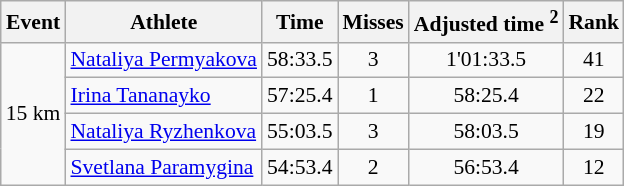<table class="wikitable" style="font-size:90%">
<tr>
<th>Event</th>
<th>Athlete</th>
<th>Time</th>
<th>Misses</th>
<th>Adjusted time <sup>2</sup></th>
<th>Rank</th>
</tr>
<tr>
<td rowspan="4">15 km</td>
<td><a href='#'>Nataliya Permyakova</a></td>
<td align="center">58:33.5</td>
<td align="center">3</td>
<td align="center">1'01:33.5</td>
<td align="center">41</td>
</tr>
<tr>
<td><a href='#'>Irina Tananayko</a></td>
<td align="center">57:25.4</td>
<td align="center">1</td>
<td align="center">58:25.4</td>
<td align="center">22</td>
</tr>
<tr>
<td><a href='#'>Nataliya Ryzhenkova</a></td>
<td align="center">55:03.5</td>
<td align="center">3</td>
<td align="center">58:03.5</td>
<td align="center">19</td>
</tr>
<tr>
<td><a href='#'>Svetlana Paramygina</a></td>
<td align="center">54:53.4</td>
<td align="center">2</td>
<td align="center">56:53.4</td>
<td align="center">12</td>
</tr>
</table>
